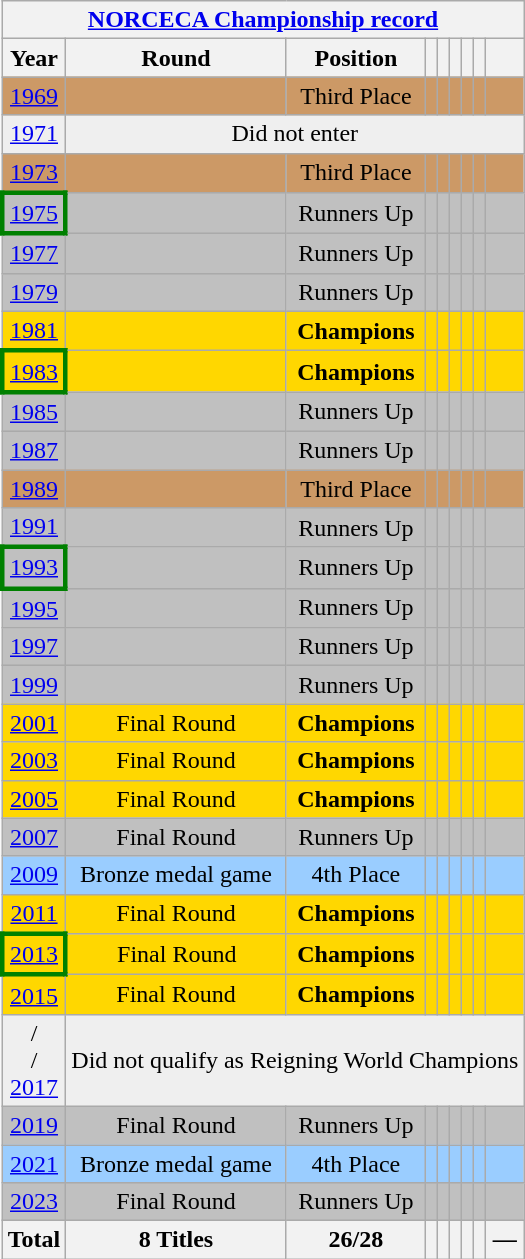<table class="wikitable" style="text-align: center;">
<tr>
<th colspan=9><a href='#'>NORCECA Championship record</a></th>
</tr>
<tr>
<th>Year</th>
<th>Round</th>
<th>Position</th>
<th></th>
<th></th>
<th></th>
<th></th>
<th></th>
<th></th>
</tr>
<tr bgcolor=cc9966>
<td> <a href='#'>1969</a></td>
<td></td>
<td>Third Place</td>
<td></td>
<td></td>
<td></td>
<td></td>
<td></td>
<td></td>
</tr>
<tr style="background:#efefef">
<td> <a href='#'>1971</a></td>
<td colspan=8 rowspan=1 align=center>Did not enter</td>
</tr>
<tr bgcolor=cc9966>
<td> <a href='#'>1973</a></td>
<td></td>
<td>Third Place</td>
<td></td>
<td></td>
<td></td>
<td></td>
<td></td>
<td></td>
</tr>
<tr bgcolor=silver>
<td style="border: 3px solid green"> <a href='#'>1975</a></td>
<td></td>
<td>Runners Up</td>
<td></td>
<td></td>
<td></td>
<td></td>
<td></td>
<td></td>
</tr>
<tr bgcolor=silver>
<td> <a href='#'>1977</a></td>
<td></td>
<td>Runners Up</td>
<td></td>
<td></td>
<td></td>
<td></td>
<td></td>
<td></td>
</tr>
<tr bgcolor=silver>
<td> <a href='#'>1979</a></td>
<td></td>
<td>Runners Up</td>
<td></td>
<td></td>
<td></td>
<td></td>
<td></td>
<td></td>
</tr>
<tr bgcolor=gold>
<td> <a href='#'>1981</a></td>
<td></td>
<td><strong>Champions</strong></td>
<td></td>
<td></td>
<td></td>
<td></td>
<td></td>
<td></td>
</tr>
<tr bgcolor=gold>
<td style="border: 3px solid green"> <a href='#'>1983</a></td>
<td></td>
<td><strong>Champions</strong></td>
<td></td>
<td></td>
<td></td>
<td></td>
<td></td>
<td></td>
</tr>
<tr bgcolor=silver>
<td> <a href='#'>1985</a></td>
<td></td>
<td>Runners Up</td>
<td></td>
<td></td>
<td></td>
<td></td>
<td></td>
<td></td>
</tr>
<tr bgcolor=silver>
<td> <a href='#'>1987</a></td>
<td></td>
<td>Runners Up</td>
<td></td>
<td></td>
<td></td>
<td></td>
<td></td>
<td></td>
</tr>
<tr bgcolor=cc9966>
<td> <a href='#'>1989</a></td>
<td></td>
<td>Third Place</td>
<td></td>
<td></td>
<td></td>
<td></td>
<td></td>
<td></td>
</tr>
<tr bgcolor=silver>
<td> <a href='#'>1991</a></td>
<td></td>
<td>Runners Up</td>
<td></td>
<td></td>
<td></td>
<td></td>
<td></td>
<td></td>
</tr>
<tr bgcolor=silver>
<td style="border: 3px solid green"> <a href='#'>1993</a></td>
<td></td>
<td>Runners Up</td>
<td></td>
<td></td>
<td></td>
<td></td>
<td></td>
<td></td>
</tr>
<tr bgcolor=silver>
<td> <a href='#'>1995</a></td>
<td></td>
<td>Runners Up</td>
<td></td>
<td></td>
<td></td>
<td></td>
<td></td>
<td></td>
</tr>
<tr bgcolor=silver>
<td> <a href='#'>1997</a></td>
<td></td>
<td>Runners Up</td>
<td></td>
<td></td>
<td></td>
<td></td>
<td></td>
<td></td>
</tr>
<tr bgcolor=silver>
<td> <a href='#'>1999</a></td>
<td></td>
<td>Runners Up</td>
<td></td>
<td></td>
<td></td>
<td></td>
<td></td>
<td></td>
</tr>
<tr bgcolor=gold>
<td> <a href='#'>2001</a></td>
<td>Final Round</td>
<td><strong>Champions</strong></td>
<td></td>
<td></td>
<td></td>
<td></td>
<td></td>
<td></td>
</tr>
<tr bgcolor=gold>
<td> <a href='#'>2003</a></td>
<td>Final Round</td>
<td><strong>Champions</strong></td>
<td></td>
<td></td>
<td></td>
<td></td>
<td></td>
<td></td>
</tr>
<tr bgcolor=gold>
<td> <a href='#'>2005</a></td>
<td>Final Round</td>
<td><strong>Champions</strong></td>
<td></td>
<td></td>
<td></td>
<td></td>
<td></td>
<td></td>
</tr>
<tr bgcolor=silver>
<td> <a href='#'>2007</a></td>
<td>Final Round</td>
<td>Runners Up</td>
<td></td>
<td></td>
<td></td>
<td></td>
<td></td>
<td></td>
</tr>
<tr bgcolor=9acdff>
<td> <a href='#'>2009</a></td>
<td>Bronze medal game</td>
<td>4th Place</td>
<td></td>
<td></td>
<td></td>
<td></td>
<td></td>
<td></td>
</tr>
<tr bgcolor=gold>
<td> <a href='#'>2011</a></td>
<td>Final Round</td>
<td><strong>Champions</strong></td>
<td></td>
<td></td>
<td></td>
<td></td>
<td></td>
<td></td>
</tr>
<tr bgcolor=gold>
<td style="border: 3px solid green"> <a href='#'>2013</a></td>
<td>Final Round</td>
<td><strong>Champions</strong></td>
<td></td>
<td></td>
<td></td>
<td></td>
<td></td>
<td></td>
</tr>
<tr bgcolor=gold>
<td> <a href='#'>2015</a></td>
<td>Final Round</td>
<td><strong>Champions</strong></td>
<td></td>
<td></td>
<td></td>
<td></td>
<td></td>
<td></td>
</tr>
<tr style="background:#efefef">
<td>/<br>/<br> <a href='#'>2017</a></td>
<td colspan=8 rowspan=1 align=center>Did not qualify as Reigning World Champions</td>
</tr>
<tr bgcolor=silver>
<td> <a href='#'>2019</a></td>
<td>Final Round</td>
<td>Runners Up</td>
<td></td>
<td></td>
<td></td>
<td></td>
<td></td>
<td></td>
</tr>
<tr bgcolor=9acdff>
<td> <a href='#'>2021</a></td>
<td>Bronze medal game</td>
<td>4th Place</td>
<td></td>
<td></td>
<td></td>
<td></td>
<td></td>
<td></td>
</tr>
<tr bgcolor=silver>
<td> <a href='#'>2023</a></td>
<td>Final Round</td>
<td>Runners Up</td>
<td></td>
<td></td>
<td></td>
<td></td>
<td></td>
<td></td>
</tr>
<tr>
<th>Total</th>
<th>8 Titles</th>
<th>26/28</th>
<th></th>
<th></th>
<th></th>
<th></th>
<th></th>
<th>—</th>
</tr>
</table>
